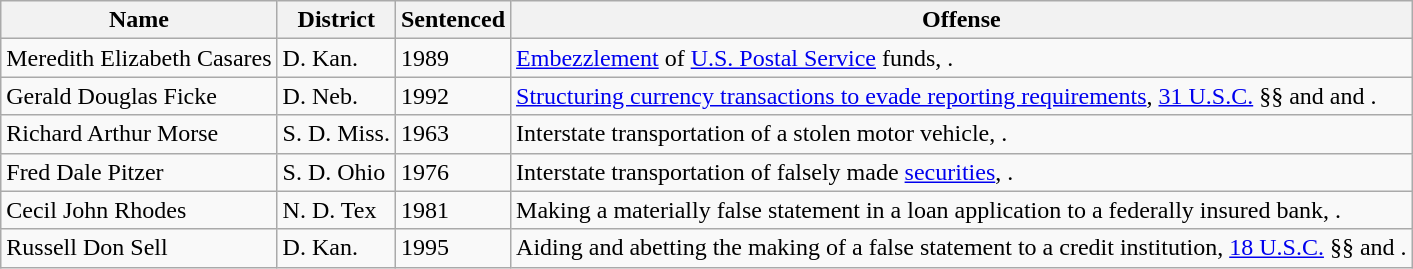<table class="wikitable">
<tr>
<th>Name</th>
<th>District</th>
<th>Sentenced</th>
<th>Offense</th>
</tr>
<tr>
<td>Meredith Elizabeth Casares</td>
<td>D. Kan.</td>
<td>1989</td>
<td><a href='#'>Embezzlement</a> of <a href='#'>U.S. Postal Service</a> funds, .</td>
</tr>
<tr>
<td>Gerald Douglas Ficke</td>
<td>D. Neb.</td>
<td>1992</td>
<td><a href='#'>Structuring currency transactions to evade reporting requirements</a>, <a href='#'>31 U.S.C.</a> §§  and  and .</td>
</tr>
<tr>
<td>Richard Arthur Morse</td>
<td>S. D. Miss.</td>
<td>1963</td>
<td>Interstate transportation of a stolen motor vehicle, .</td>
</tr>
<tr>
<td>Fred Dale Pitzer</td>
<td>S. D. Ohio</td>
<td>1976</td>
<td>Interstate transportation of falsely made <a href='#'>securities</a>, .</td>
</tr>
<tr>
<td>Cecil John Rhodes</td>
<td>N. D. Tex</td>
<td>1981</td>
<td>Making a materially false statement in a loan application to a federally insured bank, .</td>
</tr>
<tr>
<td>Russell Don Sell</td>
<td>D. Kan.</td>
<td>1995</td>
<td>Aiding and abetting the making of a false statement to a credit institution, <a href='#'>18 U.S.C.</a> §§  and .</td>
</tr>
</table>
